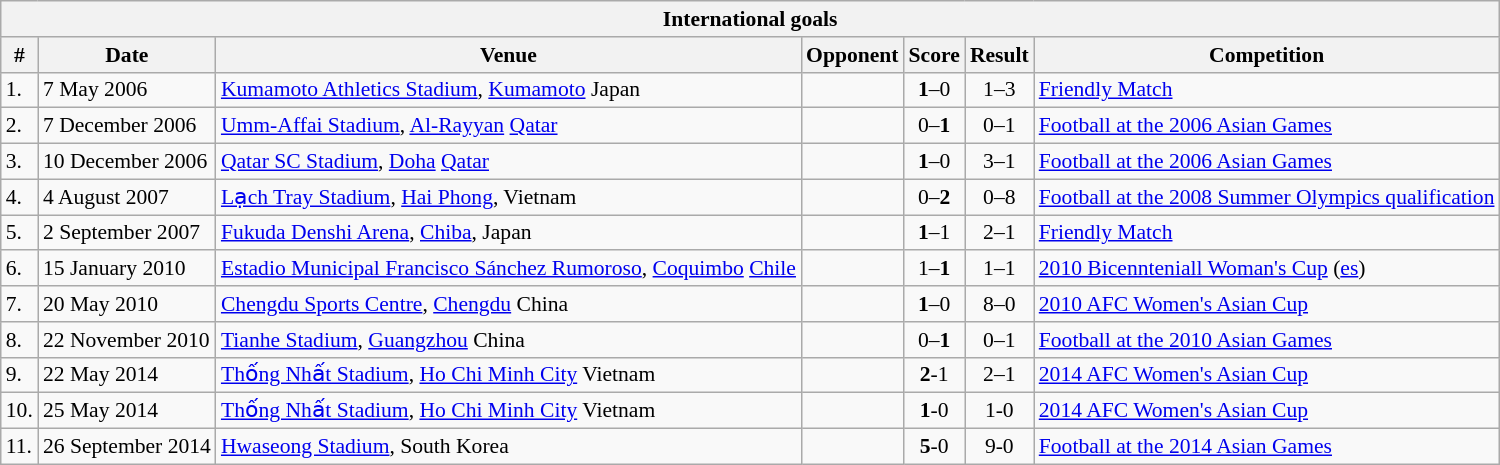<table class="wikitable" style="font-size:90%; text-align:left;">
<tr>
<th colspan="7"><strong>International goals</strong></th>
</tr>
<tr>
<th>#</th>
<th>Date</th>
<th>Venue</th>
<th>Opponent</th>
<th>Score</th>
<th>Result</th>
<th>Competition</th>
</tr>
<tr>
<td>1.</td>
<td>7 May 2006</td>
<td><a href='#'>Kumamoto Athletics Stadium</a>, <a href='#'>Kumamoto</a> Japan</td>
<td></td>
<td align="center"><strong>1</strong>–0</td>
<td align="center">1–3</td>
<td><a href='#'>Friendly Match</a></td>
</tr>
<tr>
<td>2.</td>
<td>7 December 2006</td>
<td><a href='#'>Umm-Affai Stadium</a>, <a href='#'>Al-Rayyan</a> <a href='#'>Qatar</a></td>
<td></td>
<td align="center">0–<strong>1</strong></td>
<td align="center">0–1</td>
<td><a href='#'>Football at the 2006 Asian Games</a></td>
</tr>
<tr>
<td>3.</td>
<td>10 December 2006</td>
<td><a href='#'>Qatar SC Stadium</a>, <a href='#'>Doha</a> <a href='#'>Qatar</a></td>
<td></td>
<td align="center"><strong>1</strong>–0</td>
<td align="center">3–1</td>
<td><a href='#'>Football at the 2006 Asian Games</a></td>
</tr>
<tr>
<td>4.</td>
<td>4 August 2007</td>
<td><a href='#'>Lạch Tray Stadium</a>, <a href='#'>Hai Phong</a>, Vietnam</td>
<td></td>
<td align="center">0–<strong>2</strong></td>
<td align="center">0–8</td>
<td><a href='#'>Football at the 2008 Summer Olympics qualification</a></td>
</tr>
<tr>
<td>5.</td>
<td>2 September 2007</td>
<td><a href='#'>Fukuda Denshi Arena</a>, <a href='#'>Chiba</a>, Japan</td>
<td></td>
<td align="center"><strong>1</strong>–1</td>
<td align="center">2–1</td>
<td><a href='#'>Friendly Match</a></td>
</tr>
<tr>
<td>6.</td>
<td>15 January 2010</td>
<td><a href='#'>Estadio Municipal Francisco Sánchez Rumoroso</a>, <a href='#'>Coquimbo</a> <a href='#'>Chile</a></td>
<td></td>
<td align="center">1–<strong>1</strong></td>
<td align="center">1–1</td>
<td><a href='#'>2010 Bicennteniall Woman's Cup</a> (<a href='#'>es</a>)</td>
</tr>
<tr>
<td>7.</td>
<td>20 May 2010</td>
<td><a href='#'>Chengdu Sports Centre</a>, <a href='#'>Chengdu</a> China</td>
<td></td>
<td align="center"><strong>1</strong>–0</td>
<td align="center">8–0</td>
<td><a href='#'>2010 AFC Women's Asian Cup</a></td>
</tr>
<tr>
<td>8.</td>
<td>22 November 2010</td>
<td><a href='#'>Tianhe Stadium</a>, <a href='#'>Guangzhou</a> China</td>
<td></td>
<td align="center">0–<strong>1</strong></td>
<td align="center">0–1</td>
<td><a href='#'>Football at the 2010 Asian Games</a></td>
</tr>
<tr>
<td>9.</td>
<td>22 May 2014</td>
<td><a href='#'>Thống Nhất Stadium</a>, <a href='#'>Ho Chi Minh City</a> Vietnam</td>
<td></td>
<td align="center"><strong>2</strong>-1</td>
<td align="center">2–1</td>
<td><a href='#'>2014 AFC Women's Asian Cup</a></td>
</tr>
<tr>
<td>10.</td>
<td>25 May 2014</td>
<td><a href='#'>Thống Nhất Stadium</a>, <a href='#'>Ho Chi Minh City</a> Vietnam</td>
<td></td>
<td align="center"><strong>1</strong>-0</td>
<td align="center">1-0</td>
<td><a href='#'>2014 AFC Women's Asian Cup</a></td>
</tr>
<tr>
<td>11.</td>
<td>26 September 2014</td>
<td><a href='#'>Hwaseong Stadium</a>, South Korea</td>
<td></td>
<td align="center"><strong>5</strong>-0</td>
<td align="center">9-0</td>
<td><a href='#'>Football at the 2014 Asian Games</a></td>
</tr>
</table>
